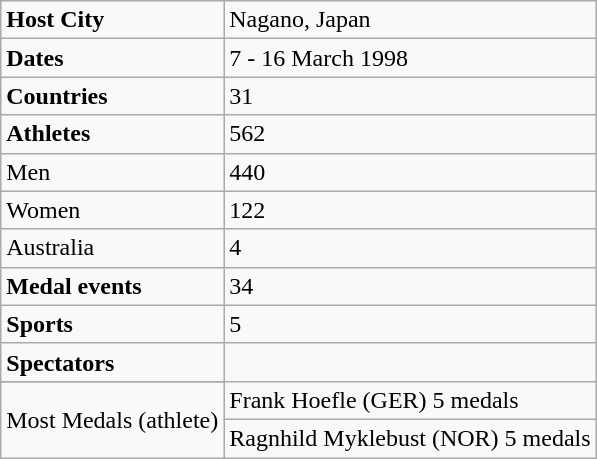<table class="wikitable sortable jquery-tablesorter">
<tr>
<td><strong>Host City</strong></td>
<td>Nagano, Japan</td>
</tr>
<tr>
<td><strong>Dates</strong></td>
<td>7 - 16 March 1998</td>
</tr>
<tr>
<td><strong>Countries</strong></td>
<td>31</td>
</tr>
<tr>
<td><strong>Athletes</strong></td>
<td>562</td>
</tr>
<tr>
<td>Men</td>
<td>440</td>
</tr>
<tr>
<td>Women</td>
<td>122</td>
</tr>
<tr>
<td>Australia</td>
<td>4</td>
</tr>
<tr>
<td><strong>Medal events</strong></td>
<td>34</td>
</tr>
<tr>
<td><strong>Sports</strong></td>
<td>5</td>
</tr>
<tr>
<td><strong>Spectators</strong></td>
</tr>
<tr 151,376>
</tr>
<tr>
<td rowspan="2">Most Medals (athlete)</td>
<td>Frank Hoefle (GER) 5 medals</td>
</tr>
<tr>
<td>Ragnhild Myklebust (NOR) 5 medals</td>
</tr>
</table>
